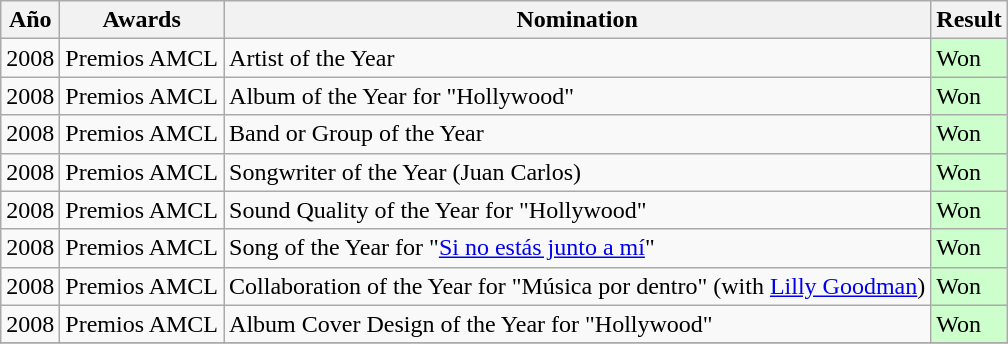<table class="wikitable">
<tr>
<th>Año</th>
<th>Awards</th>
<th>Nomination</th>
<th>Result</th>
</tr>
<tr>
<td>2008</td>
<td>Premios AMCL</td>
<td>Artist of the Year</td>
<td bgcolor="#CCFFCC">Won</td>
</tr>
<tr>
<td>2008</td>
<td>Premios AMCL</td>
<td>Album of the Year for "Hollywood"</td>
<td bgcolor="#CCFFCC">Won</td>
</tr>
<tr>
<td>2008</td>
<td>Premios AMCL</td>
<td>Band or Group of the Year</td>
<td bgcolor="#CCFFCC">Won</td>
</tr>
<tr>
<td>2008</td>
<td>Premios AMCL</td>
<td>Songwriter of the Year (Juan Carlos)</td>
<td bgcolor="#CCFFCC">Won</td>
</tr>
<tr>
<td>2008</td>
<td>Premios AMCL</td>
<td>Sound Quality of the Year for "Hollywood"</td>
<td bgcolor="#CCFFCC">Won</td>
</tr>
<tr>
<td>2008</td>
<td>Premios AMCL</td>
<td>Song of the Year for "<a href='#'>Si no estás junto a mí</a>"</td>
<td bgcolor="#CCFFCC">Won</td>
</tr>
<tr>
<td>2008</td>
<td>Premios AMCL</td>
<td>Collaboration of the Year for "Música por dentro" (with <a href='#'>Lilly Goodman</a>)</td>
<td bgcolor="#CCFFCC">Won</td>
</tr>
<tr>
<td>2008</td>
<td>Premios AMCL</td>
<td>Album Cover Design of the Year for "Hollywood"</td>
<td bgcolor="#CCFFCC">Won</td>
</tr>
<tr>
</tr>
</table>
